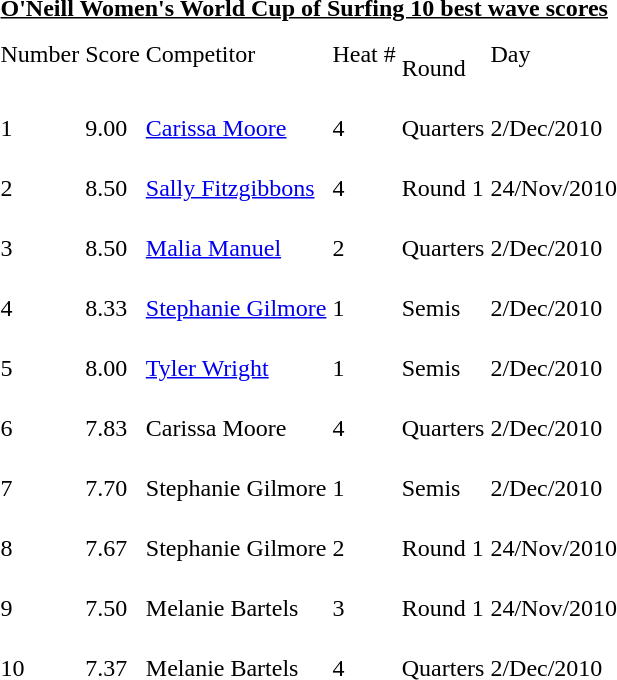<table class="MsoNormalTable">
<tr>
<td colspan="6"><br><u><strong>O'Neill Women's World Cup of Surfing 10  best wave scores</strong></u></td>
</tr>
<tr>
<td>Number</td>
<td>Score</td>
<td>Competitor</td>
<td>Heat #</td>
<td><br>Round</td>
<td>Day</td>
</tr>
<tr>
<td><br>1</td>
<td><br>9.00</td>
<td><br><a href='#'>Carissa Moore</a></td>
<td><br>4</td>
<td><br>Quarters</td>
<td><br>2/Dec/2010</td>
</tr>
<tr>
<td><br>2</td>
<td><br>8.50</td>
<td><br><a href='#'>Sally Fitzgibbons</a></td>
<td><br>4</td>
<td><br>Round  1</td>
<td><br>24/Nov/2010</td>
</tr>
<tr>
<td><br>3</td>
<td><br>8.50</td>
<td><br><a href='#'>Malia Manuel</a></td>
<td><br>2</td>
<td><br>Quarters</td>
<td><br>2/Dec/2010</td>
</tr>
<tr>
<td><br>4</td>
<td><br>8.33</td>
<td><br><a href='#'>Stephanie Gilmore</a></td>
<td><br>1</td>
<td><br>Semis</td>
<td><br>2/Dec/2010</td>
</tr>
<tr>
<td><br>5</td>
<td><br>8.00</td>
<td><br><a href='#'>Tyler Wright</a></td>
<td><br>1</td>
<td><br>Semis</td>
<td><br>2/Dec/2010</td>
</tr>
<tr>
<td><br>6</td>
<td><br>7.83</td>
<td><br>Carissa  Moore</td>
<td><br>4</td>
<td><br>Quarters</td>
<td><br>2/Dec/2010</td>
</tr>
<tr>
<td><br>7</td>
<td><br>7.70</td>
<td><br>Stephanie  Gilmore</td>
<td><br>1</td>
<td><br>Semis</td>
<td><br>2/Dec/2010</td>
</tr>
<tr>
<td><br>8</td>
<td><br>7.67</td>
<td><br>Stephanie  Gilmore</td>
<td><br>2</td>
<td><br>Round  1</td>
<td><br>24/Nov/2010</td>
</tr>
<tr>
<td><br>9</td>
<td><br>7.50</td>
<td><br>Melanie  Bartels</td>
<td><br>3</td>
<td><br>Round  1</td>
<td><br>24/Nov/2010</td>
</tr>
<tr>
<td><br>10</td>
<td><br>7.37</td>
<td><br>Melanie  Bartels</td>
<td><br>4</td>
<td><br>Quarters</td>
<td><br>2/Dec/2010</td>
</tr>
</table>
